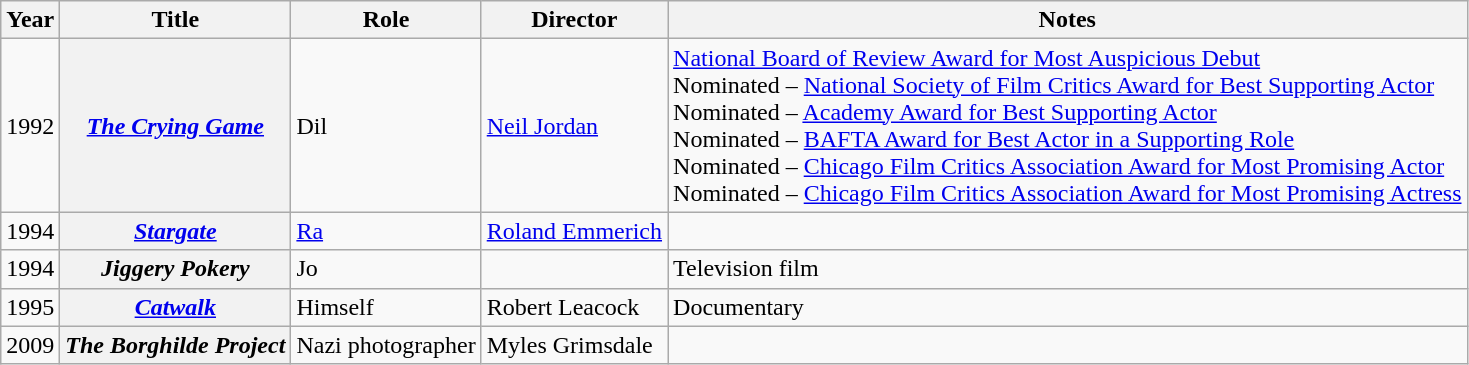<table class="wikitable sortable plainrowheaders">
<tr>
<th scope="col">Year</th>
<th scope="col">Title</th>
<th scope="col">Role</th>
<th scope="col">Director</th>
<th scope="col">Notes</th>
</tr>
<tr>
<td>1992</td>
<th scope="row"><em><a href='#'>The Crying Game</a></em></th>
<td>Dil</td>
<td><a href='#'>Neil Jordan</a></td>
<td><a href='#'>National Board of Review Award for Most Auspicious Debut</a><br> Nominated – <a href='#'>National Society of Film Critics Award for Best Supporting Actor</a><br>Nominated – <a href='#'>Academy Award for Best Supporting Actor</a><br>Nominated – <a href='#'>BAFTA Award for Best Actor in a Supporting Role</a><br>Nominated – <a href='#'>Chicago Film Critics Association Award for Most Promising Actor</a><br>Nominated – <a href='#'>Chicago Film Critics Association Award for Most Promising Actress</a></td>
</tr>
<tr>
<td>1994</td>
<th scope="row"><em><a href='#'>Stargate</a></em></th>
<td><a href='#'>Ra</a></td>
<td><a href='#'>Roland Emmerich</a></td>
<td></td>
</tr>
<tr>
<td>1994</td>
<th scope="row"><em>Jiggery Pokery</em></th>
<td>Jo</td>
<td></td>
<td>Television film</td>
</tr>
<tr>
<td>1995</td>
<th scope="row"><em><a href='#'>Catwalk</a></em></th>
<td>Himself</td>
<td>Robert Leacock</td>
<td>Documentary</td>
</tr>
<tr>
<td>2009</td>
<th scope="row"><em>The Borghilde Project</em></th>
<td>Nazi photographer</td>
<td>Myles Grimsdale</td>
<td></td>
</tr>
</table>
